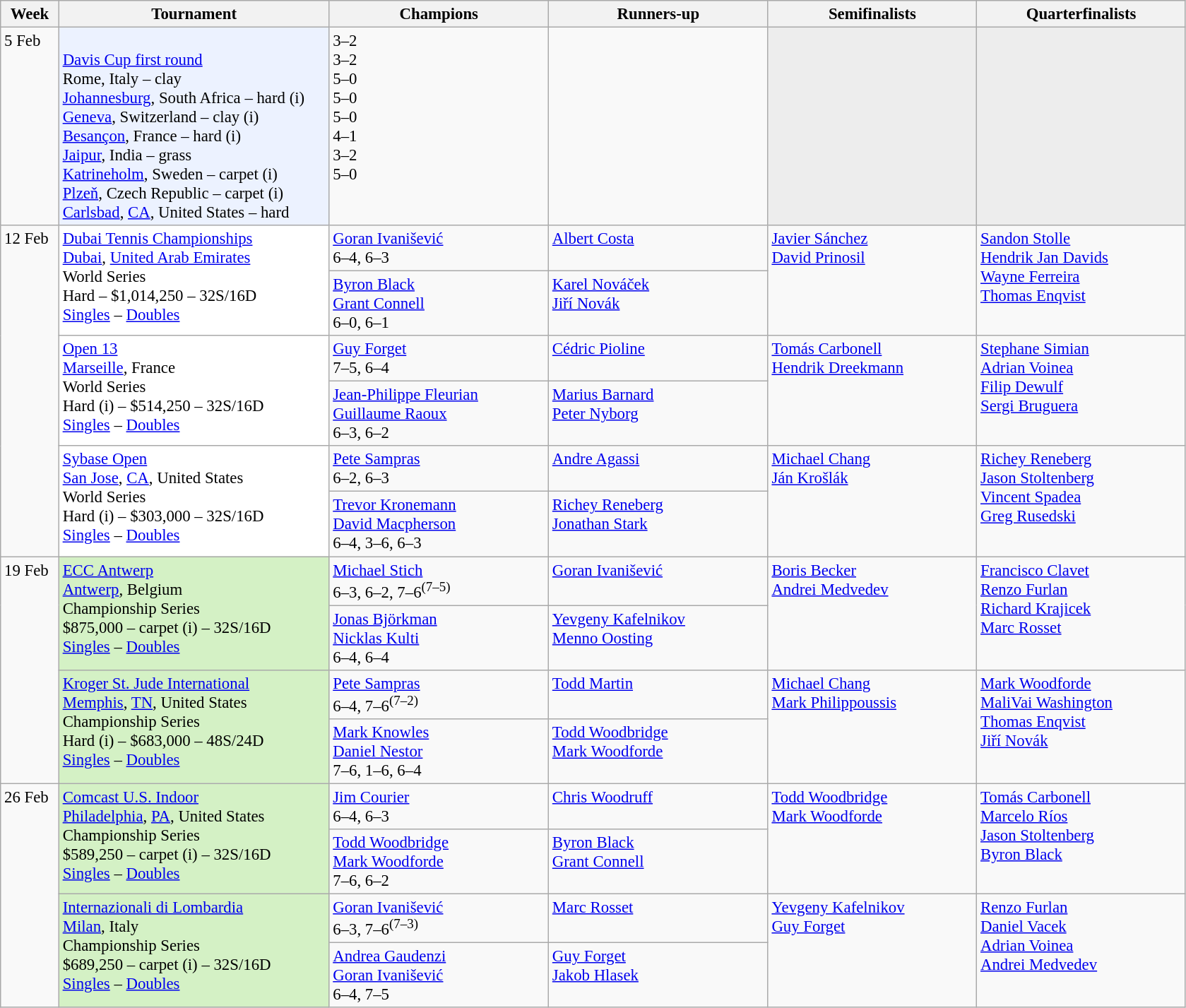<table class=wikitable style=font-size:95%>
<tr>
<th style="width:48px;">Week</th>
<th style="width:248px;">Tournament</th>
<th style="width:200px;">Champions</th>
<th style="width:200px;">Runners-up</th>
<th style="width:190px;">Semifinalists</th>
<th style="width:190px;">Quarterfinalists</th>
</tr>
<tr valign=top>
<td rowspan=1>5 Feb</td>
<td style="background:#ECF2FF;" rowspan=1><br><a href='#'>Davis Cup first round</a><br>
Rome, Italy – clay <br>
<a href='#'>Johannesburg</a>, South Africa – hard (i)<br>
<a href='#'>Geneva</a>, Switzerland – clay (i)<br>
<a href='#'>Besançon</a>, France – hard (i)<br>
<a href='#'>Jaipur</a>, India – grass<br>
<a href='#'>Katrineholm</a>, Sweden – carpet (i)<br>
<a href='#'>Plzeň</a>, Czech Republic – carpet (i)<br>
<a href='#'>Carlsbad</a>, <a href='#'>CA</a>, United States – hard</td>
<td> 3–2<br> 3–2<br> 5–0<br> 5–0<br> 5–0<br> 4–1<br> 3–2<br> 5–0</td>
<td><br><br><br><br><br><br><br></td>
<td style="background:#ededed;"></td>
<td style="background:#ededed;"></td>
</tr>
<tr valign=top>
<td rowspan=6>12 Feb</td>
<td style="background:#FFF;" rowspan=2><a href='#'>Dubai Tennis Championships</a><br> <a href='#'>Dubai</a>, <a href='#'>United Arab Emirates</a><br>World Series<br>Hard – $1,014,250 – 32S/16D<br><a href='#'>Singles</a> – <a href='#'>Doubles</a></td>
<td> <a href='#'>Goran Ivanišević</a><br> 6–4, 6–3</td>
<td> <a href='#'>Albert Costa</a></td>
<td rowspan=2> <a href='#'>Javier Sánchez</a><br> <a href='#'>David Prinosil</a></td>
<td rowspan=2> <a href='#'>Sandon Stolle</a><br> <a href='#'>Hendrik Jan Davids</a><br> <a href='#'>Wayne Ferreira</a><br> <a href='#'>Thomas Enqvist</a></td>
</tr>
<tr valign=top>
<td> <a href='#'>Byron Black</a><br> <a href='#'>Grant Connell</a><br> 6–0, 6–1</td>
<td> <a href='#'>Karel Nováček</a><br> <a href='#'>Jiří Novák</a></td>
</tr>
<tr valign=top>
<td style="background:#FFF;" rowspan=2><a href='#'>Open 13</a><br> <a href='#'>Marseille</a>, France<br>World Series<br>Hard (i) – $514,250 – 32S/16D<br><a href='#'>Singles</a> – <a href='#'>Doubles</a></td>
<td> <a href='#'>Guy Forget</a><br> 7–5, 6–4</td>
<td> <a href='#'>Cédric Pioline</a></td>
<td rowspan=2> <a href='#'>Tomás Carbonell</a><br> <a href='#'>Hendrik Dreekmann</a></td>
<td rowspan=2> <a href='#'>Stephane Simian</a><br> <a href='#'>Adrian Voinea</a><br> <a href='#'>Filip Dewulf</a><br> <a href='#'>Sergi Bruguera</a></td>
</tr>
<tr valign=top>
<td> <a href='#'>Jean-Philippe Fleurian</a><br> <a href='#'>Guillaume Raoux</a><br> 6–3, 6–2</td>
<td> <a href='#'>Marius Barnard</a><br> <a href='#'>Peter Nyborg</a></td>
</tr>
<tr valign=top>
<td style="background:#FFF;" rowspan=2><a href='#'>Sybase Open</a><br> <a href='#'>San Jose</a>, <a href='#'>CA</a>, United States<br>World Series<br>Hard (i) – $303,000 – 32S/16D<br><a href='#'>Singles</a> – <a href='#'>Doubles</a></td>
<td> <a href='#'>Pete Sampras</a><br> 6–2, 6–3</td>
<td> <a href='#'>Andre Agassi</a></td>
<td rowspan=2> <a href='#'>Michael Chang</a><br> <a href='#'>Ján Krošlák</a></td>
<td rowspan=2> <a href='#'>Richey Reneberg</a><br> <a href='#'>Jason Stoltenberg</a><br> <a href='#'>Vincent Spadea</a><br> <a href='#'>Greg Rusedski</a></td>
</tr>
<tr valign=top>
<td> <a href='#'>Trevor Kronemann</a><br> <a href='#'>David Macpherson</a><br>6–4, 3–6, 6–3</td>
<td> <a href='#'>Richey Reneberg</a><br> <a href='#'>Jonathan Stark</a></td>
</tr>
<tr valign=top>
<td rowspan=4>19 Feb</td>
<td style="background:#D4F1C5;" rowspan=2><a href='#'>ECC Antwerp</a><br> <a href='#'>Antwerp</a>, Belgium<br>Championship Series<br>$875,000 – carpet (i) – 32S/16D<br><a href='#'>Singles</a> – <a href='#'>Doubles</a></td>
<td> <a href='#'>Michael Stich</a><br> 6–3, 6–2, 7–6<sup>(7–5)</sup></td>
<td> <a href='#'>Goran Ivanišević</a></td>
<td rowspan=2> <a href='#'>Boris Becker</a><br> <a href='#'>Andrei Medvedev</a></td>
<td rowspan=2> <a href='#'>Francisco Clavet</a><br> <a href='#'>Renzo Furlan</a><br> <a href='#'>Richard Krajicek</a><br> <a href='#'>Marc Rosset</a></td>
</tr>
<tr valign=top>
<td> <a href='#'>Jonas Björkman</a><br> <a href='#'>Nicklas Kulti</a><br> 6–4, 6–4</td>
<td> <a href='#'>Yevgeny Kafelnikov</a><br> <a href='#'>Menno Oosting</a></td>
</tr>
<tr valign=top>
<td style="background:#D4F1C5;" rowspan=2><a href='#'>Kroger St. Jude International</a><br> <a href='#'>Memphis</a>, <a href='#'>TN</a>, United States<br>Championship Series<br>Hard (i) – $683,000 – 48S/24D<br><a href='#'>Singles</a> – <a href='#'>Doubles</a></td>
<td> <a href='#'>Pete Sampras</a><br> 6–4, 7–6<sup>(7–2)</sup></td>
<td> <a href='#'>Todd Martin</a></td>
<td rowspan=2> <a href='#'>Michael Chang</a><br> <a href='#'>Mark Philippoussis</a></td>
<td rowspan=2> <a href='#'>Mark Woodforde</a><br> <a href='#'>MaliVai Washington</a><br> <a href='#'>Thomas Enqvist</a><br> <a href='#'>Jiří Novák</a></td>
</tr>
<tr valign=top>
<td> <a href='#'>Mark Knowles</a><br> <a href='#'>Daniel Nestor</a><br> 7–6, 1–6, 6–4</td>
<td> <a href='#'>Todd Woodbridge</a><br> <a href='#'>Mark Woodforde</a></td>
</tr>
<tr valign=top>
<td rowspan=4>26 Feb</td>
<td style="background:#D4F1C5;" rowspan=2><a href='#'>Comcast U.S. Indoor</a><br> <a href='#'>Philadelphia</a>, <a href='#'>PA</a>, United States<br>Championship Series<br>$589,250 – carpet (i) – 32S/16D<br><a href='#'>Singles</a> – <a href='#'>Doubles</a></td>
<td> <a href='#'>Jim Courier</a><br> 6–4, 6–3</td>
<td> <a href='#'>Chris Woodruff</a></td>
<td rowspan=2> <a href='#'>Todd Woodbridge</a><br> <a href='#'>Mark Woodforde</a></td>
<td rowspan=2> <a href='#'>Tomás Carbonell</a><br> <a href='#'>Marcelo Ríos</a><br> <a href='#'>Jason Stoltenberg</a><br> <a href='#'>Byron Black</a></td>
</tr>
<tr valign=top>
<td> <a href='#'>Todd Woodbridge</a><br> <a href='#'>Mark Woodforde</a><br> 7–6, 6–2</td>
<td> <a href='#'>Byron Black</a><br> <a href='#'>Grant Connell</a></td>
</tr>
<tr valign=top>
<td style="background:#D4F1C5;" rowspan=2><a href='#'>Internazionali di Lombardia</a><br> <a href='#'>Milan</a>, Italy<br>Championship Series<br>$689,250 – carpet (i) – 32S/16D<br><a href='#'>Singles</a> – <a href='#'>Doubles</a></td>
<td> <a href='#'>Goran Ivanišević</a><br> 6–3, 7–6<sup>(7–3)</sup></td>
<td> <a href='#'>Marc Rosset</a></td>
<td rowspan=2> <a href='#'>Yevgeny Kafelnikov</a><br> <a href='#'>Guy Forget</a></td>
<td rowspan=2> <a href='#'>Renzo Furlan</a><br> <a href='#'>Daniel Vacek</a><br> <a href='#'>Adrian Voinea</a><br> <a href='#'>Andrei Medvedev</a></td>
</tr>
<tr valign=top>
<td> <a href='#'>Andrea Gaudenzi</a><br> <a href='#'>Goran Ivanišević</a><br> 6–4, 7–5</td>
<td> <a href='#'>Guy Forget</a><br> <a href='#'>Jakob Hlasek</a></td>
</tr>
</table>
